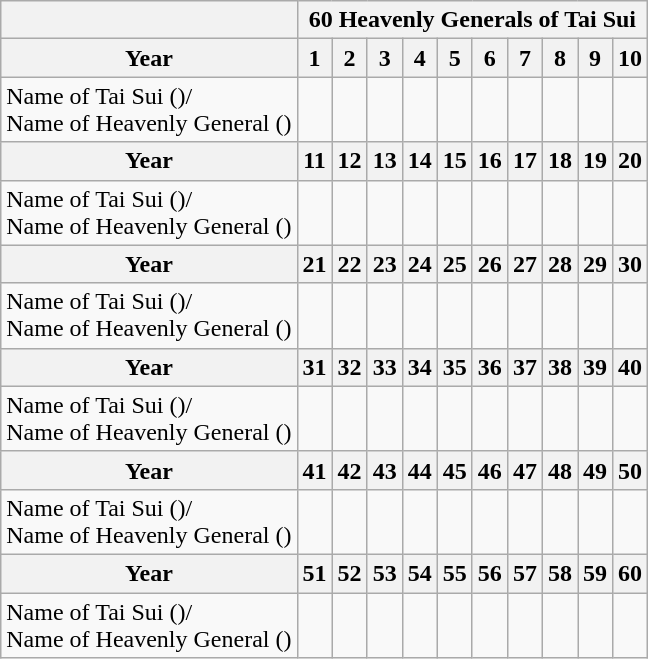<table class="wikitable">
<tr>
<th></th>
<th colspan="10">60 Heavenly Generals of Tai Sui</th>
</tr>
<tr>
<th>Year</th>
<th>1</th>
<th>2</th>
<th>3</th>
<th>4</th>
<th>5</th>
<th>6</th>
<th>7</th>
<th>8</th>
<th>9</th>
<th>10</th>
</tr>
<tr>
<td>Name of Tai Sui ()/<br>Name of Heavenly General ()</td>
<td><div><br></div></td>
<td><div><br></div></td>
<td><div><br></div></td>
<td><div><br></div></td>
<td><div><br></div></td>
<td><div><br></div></td>
<td><div><br></div></td>
<td><div><br></div></td>
<td><div><br></div></td>
<td><div><br></div></td>
</tr>
<tr>
<th>Year</th>
<th>11</th>
<th>12</th>
<th>13</th>
<th>14</th>
<th>15</th>
<th>16</th>
<th>17</th>
<th>18</th>
<th>19</th>
<th>20</th>
</tr>
<tr>
<td>Name of Tai Sui ()/<br>Name of Heavenly General ()</td>
<td><div><br></div></td>
<td><div><br></div></td>
<td><div><br></div></td>
<td><div><br></div></td>
<td><div><br></div></td>
<td><div><br></div></td>
<td><div><br></div></td>
<td><div><br></div></td>
<td><div><br></div></td>
<td><div><br></div></td>
</tr>
<tr>
<th>Year</th>
<th>21</th>
<th>22</th>
<th>23</th>
<th>24</th>
<th>25</th>
<th>26</th>
<th>27</th>
<th>28</th>
<th>29</th>
<th>30</th>
</tr>
<tr>
<td>Name of Tai Sui ()/<br>Name of Heavenly General ()</td>
<td><div><br></div></td>
<td><div><br></div></td>
<td><div><br></div></td>
<td><div><br></div></td>
<td><div><br></div></td>
<td><div><br></div></td>
<td><div><br></div></td>
<td><div><br></div></td>
<td><div><br></div></td>
<td><div><br></div></td>
</tr>
<tr>
<th>Year</th>
<th>31</th>
<th>32</th>
<th>33</th>
<th>34</th>
<th>35</th>
<th>36</th>
<th>37</th>
<th>38</th>
<th>39</th>
<th>40</th>
</tr>
<tr>
<td>Name of Tai Sui ()/<br>Name of Heavenly General ()</td>
<td><div><br></div></td>
<td><div><br></div></td>
<td><div><br></div></td>
<td><div><br></div></td>
<td><div><br></div></td>
<td><div><br></div></td>
<td><div><br></div></td>
<td><div><br></div></td>
<td><div><br></div></td>
<td><div><br></div></td>
</tr>
<tr>
<th>Year</th>
<th>41</th>
<th>42</th>
<th>43</th>
<th>44</th>
<th>45</th>
<th>46</th>
<th>47</th>
<th>48</th>
<th>49</th>
<th>50</th>
</tr>
<tr>
<td>Name of Tai Sui ()/<br>Name of Heavenly General ()</td>
<td><div><br></div></td>
<td><div><br></div></td>
<td><div><br></div></td>
<td><div><br></div></td>
<td><div><br></div></td>
<td><div><br></div></td>
<td><div><br></div></td>
<td><div><br></div></td>
<td><div><br></div></td>
<td><div><br></div></td>
</tr>
<tr>
<th>Year</th>
<th>51</th>
<th>52</th>
<th>53</th>
<th>54</th>
<th>55</th>
<th>56</th>
<th>57</th>
<th>58</th>
<th>59</th>
<th>60</th>
</tr>
<tr>
<td>Name of Tai Sui ()/<br>Name of Heavenly General ()</td>
<td><div><br></div></td>
<td><div><br></div></td>
<td><div><br></div></td>
<td><div><br></div></td>
<td><div><br></div></td>
<td><div><br></div></td>
<td><div><br></div></td>
<td><div><br></div></td>
<td><div><br></div></td>
<td><div><br></div></td>
</tr>
</table>
